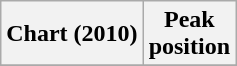<table class="wikitable sortable plainrowheaders">
<tr>
<th>Chart (2010)</th>
<th>Peak <br> position</th>
</tr>
<tr>
</tr>
</table>
